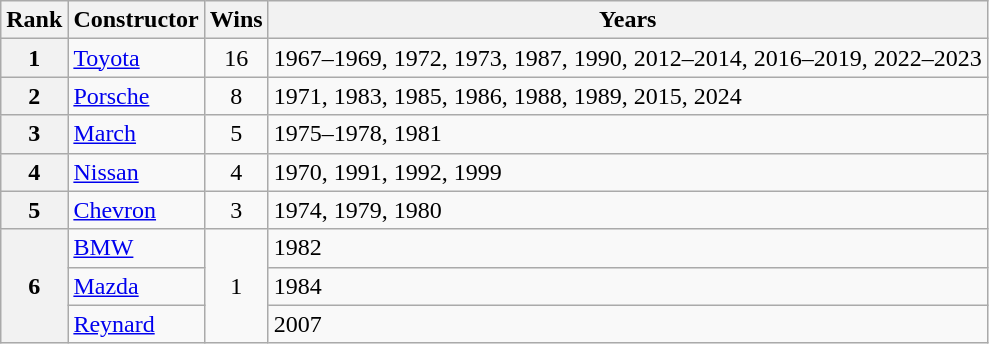<table class=wikitable>
<tr>
<th>Rank</th>
<th>Constructor</th>
<th>Wins</th>
<th>Years</th>
</tr>
<tr>
<th>1</th>
<td> <a href='#'>Toyota</a></td>
<td align=center>16</td>
<td>1967–1969, 1972, 1973, 1987, 1990, 2012–2014, 2016–2019, 2022–2023</td>
</tr>
<tr>
<th>2</th>
<td> <a href='#'>Porsche</a></td>
<td align=center>8</td>
<td>1971, 1983, 1985, 1986, 1988, 1989, 2015, 2024</td>
</tr>
<tr>
<th>3</th>
<td> <a href='#'>March</a></td>
<td align=center>5</td>
<td>1975–1978, 1981</td>
</tr>
<tr>
<th>4</th>
<td> <a href='#'>Nissan</a></td>
<td align=center>4</td>
<td>1970, 1991, 1992, 1999</td>
</tr>
<tr>
<th>5</th>
<td> <a href='#'>Chevron</a></td>
<td align=center>3</td>
<td>1974, 1979, 1980</td>
</tr>
<tr>
<th rowspan=3>6</th>
<td> <a href='#'>BMW</a></td>
<td rowspan="3" style="text-align:center;">1</td>
<td>1982</td>
</tr>
<tr>
<td> <a href='#'>Mazda</a></td>
<td>1984</td>
</tr>
<tr>
<td> <a href='#'>Reynard</a></td>
<td>2007</td>
</tr>
</table>
